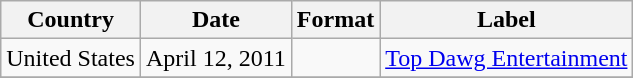<table class="wikitable">
<tr>
<th>Country</th>
<th>Date</th>
<th>Format</th>
<th>Label</th>
</tr>
<tr>
<td>United States</td>
<td>April 12, 2011</td>
<td></td>
<td><a href='#'>Top Dawg Entertainment</a></td>
</tr>
<tr>
</tr>
</table>
